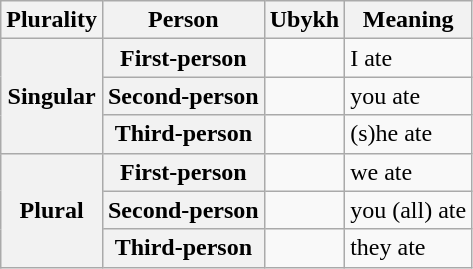<table class="wikitable">
<tr>
<th>Plurality</th>
<th>Person</th>
<th>Ubykh</th>
<th>Meaning</th>
</tr>
<tr>
<th rowspan="3">Singular</th>
<th>First-person</th>
<td></td>
<td>I ate</td>
</tr>
<tr>
<th>Second-person</th>
<td></td>
<td>you ate</td>
</tr>
<tr>
<th>Third-person</th>
<td></td>
<td>(s)he ate</td>
</tr>
<tr>
<th rowspan="3">Plural</th>
<th>First-person</th>
<td></td>
<td>we ate</td>
</tr>
<tr>
<th>Second-person</th>
<td></td>
<td>you (all) ate</td>
</tr>
<tr>
<th>Third-person</th>
<td></td>
<td>they ate</td>
</tr>
</table>
